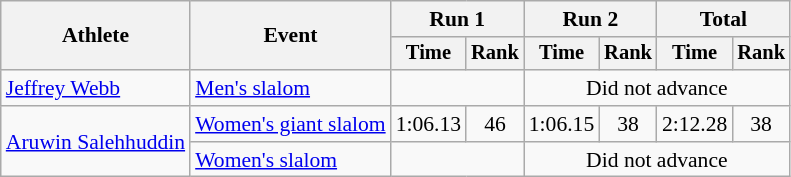<table class="wikitable" style="font-size:90%">
<tr>
<th rowspan=2>Athlete</th>
<th rowspan=2>Event</th>
<th colspan=2>Run 1</th>
<th colspan=2>Run 2</th>
<th colspan=2>Total</th>
</tr>
<tr style="font-size:95%">
<th>Time</th>
<th>Rank</th>
<th>Time</th>
<th>Rank</th>
<th>Time</th>
<th>Rank</th>
</tr>
<tr align=center>
<td align=left><a href='#'>Jeffrey Webb</a></td>
<td align=left><a href='#'>Men's slalom</a></td>
<td colspan=2></td>
<td colspan=4>Did not advance</td>
</tr>
<tr align=center>
<td align=left rowspan=2><a href='#'>Aruwin Salehhuddin</a></td>
<td align=left><a href='#'>Women's giant slalom</a></td>
<td>1:06.13</td>
<td>46</td>
<td>1:06.15</td>
<td>38</td>
<td>2:12.28</td>
<td>38</td>
</tr>
<tr align=center>
<td align=left><a href='#'>Women's slalom</a></td>
<td colspan=2></td>
<td colspan=4>Did not advance</td>
</tr>
</table>
